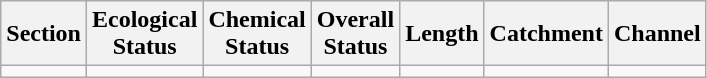<table class="wikitable">
<tr>
<th>Section</th>
<th>Ecological<br>Status</th>
<th>Chemical<br>Status</th>
<th>Overall<br>Status</th>
<th>Length</th>
<th>Catchment</th>
<th>Channel</th>
</tr>
<tr>
<td></td>
<td></td>
<td></td>
<td></td>
<td></td>
<td></td>
<td></td>
</tr>
</table>
